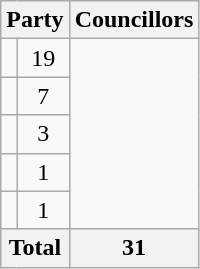<table class="wikitable">
<tr>
<th colspan=2>Party</th>
<th>Councillors</th>
</tr>
<tr>
<td></td>
<td align=center>19</td>
</tr>
<tr>
<td></td>
<td align=center>7</td>
</tr>
<tr>
<td></td>
<td align=center>3</td>
</tr>
<tr>
<td></td>
<td align=center>1</td>
</tr>
<tr>
<td></td>
<td align=center>1</td>
</tr>
<tr>
<th colspan=2>Total</th>
<th align=center>31</th>
</tr>
</table>
